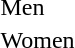<table>
<tr>
<td>Men <br></td>
<td></td>
<td></td>
<td></td>
</tr>
<tr>
<td>Women <br></td>
<td></td>
<td></td>
<td></td>
</tr>
</table>
